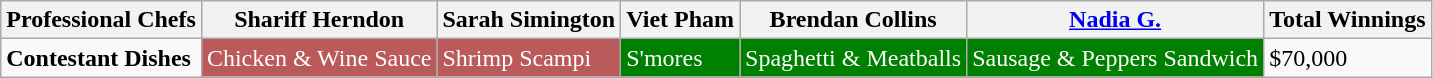<table class="wikitable">
<tr>
<th>Professional Chefs</th>
<th>Shariff Herndon</th>
<th>Sarah Simington</th>
<th>Viet Pham</th>
<th>Brendan Collins</th>
<th><a href='#'>Nadia G.</a></th>
<th>Total Winnings</th>
</tr>
<tr>
<td><strong>Contestant Dishes</strong></td>
<td style="background: #BA5A5A; color: white">Chicken & Wine Sauce</td>
<td style="background: #BA5A5A; color: white">Shrimp Scampi</td>
<td style="background: green; color: white">S'mores</td>
<td style="background: green; color: white">Spaghetti & Meatballs</td>
<td style="background: green; color: white">Sausage & Peppers Sandwich</td>
<td>$70,000</td>
</tr>
</table>
